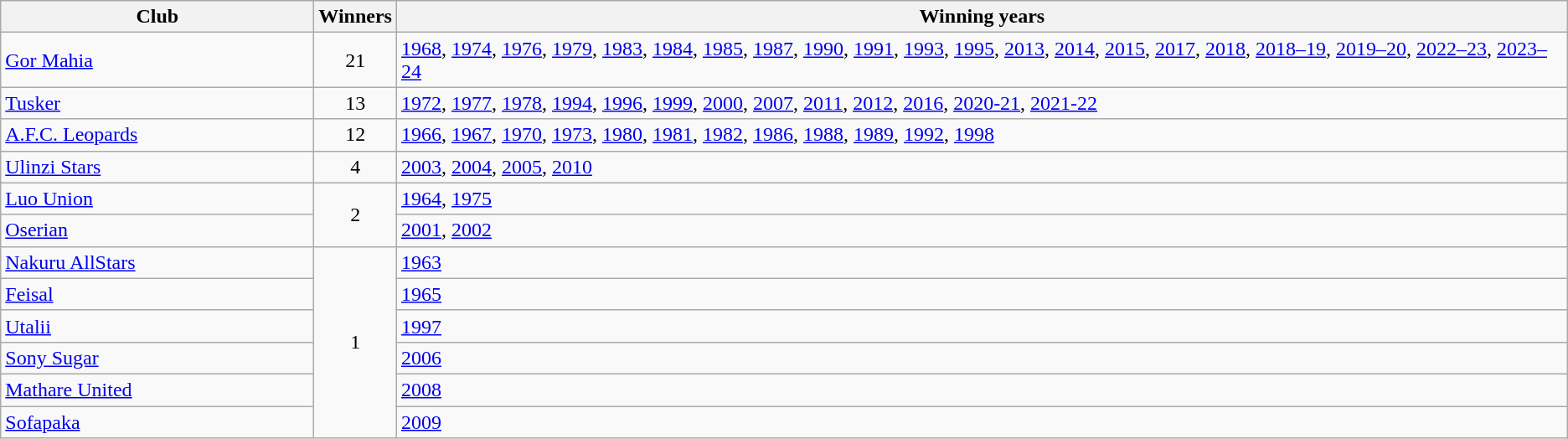<table class="wikitable sortable">
<tr>
<th style="width:20%;">Club</th>
<th>Winners</th>
<th>Winning years</th>
</tr>
<tr>
<td><a href='#'>Gor Mahia</a></td>
<td align="center">21</td>
<td><a href='#'>1968</a>, <a href='#'>1974</a>, <a href='#'>1976</a>, <a href='#'>1979</a>, <a href='#'>1983</a>, <a href='#'>1984</a>, <a href='#'>1985</a>, <a href='#'>1987</a>, <a href='#'>1990</a>, <a href='#'>1991</a>, <a href='#'>1993</a>, <a href='#'>1995</a>, <a href='#'>2013</a>, <a href='#'>2014</a>, <a href='#'>2015</a>, <a href='#'>2017</a>, <a href='#'>2018</a>, <a href='#'>2018–19</a>, <a href='#'>2019–20</a>, <a href='#'>2022–23</a>, <a href='#'>2023–24</a></td>
</tr>
<tr>
<td><a href='#'>Tusker</a></td>
<td align="center">13</td>
<td><a href='#'>1972</a>, <a href='#'>1977</a>, <a href='#'>1978</a>, <a href='#'>1994</a>, <a href='#'>1996</a>, <a href='#'>1999</a>, <a href='#'>2000</a>, <a href='#'>2007</a>, <a href='#'>2011</a>, <a href='#'>2012</a>, <a href='#'>2016</a>, <a href='#'>2020-21</a>, <a href='#'>2021-22</a></td>
</tr>
<tr>
<td><a href='#'>A.F.C. Leopards</a></td>
<td align="center">12</td>
<td><a href='#'>1966</a>, <a href='#'>1967</a>, <a href='#'>1970</a>, <a href='#'>1973</a>, <a href='#'>1980</a>, <a href='#'>1981</a>, <a href='#'>1982</a>, <a href='#'>1986</a>, <a href='#'>1988</a>, <a href='#'>1989</a>, <a href='#'>1992</a>, <a href='#'>1998</a></td>
</tr>
<tr>
<td><a href='#'>Ulinzi Stars</a></td>
<td align="center">4</td>
<td><a href='#'>2003</a>, <a href='#'>2004</a>, <a href='#'>2005</a>, <a href='#'>2010</a></td>
</tr>
<tr>
<td><a href='#'>Luo Union</a></td>
<td rowspan="2" align="center">2</td>
<td><a href='#'>1964</a>, <a href='#'>1975</a></td>
</tr>
<tr>
<td><a href='#'>Oserian</a></td>
<td><a href='#'>2001</a>, <a href='#'>2002</a></td>
</tr>
<tr>
<td><a href='#'>Nakuru AllStars</a></td>
<td rowspan="6" align="center">1</td>
<td><a href='#'>1963</a></td>
</tr>
<tr>
<td><a href='#'>Feisal</a></td>
<td><a href='#'>1965</a></td>
</tr>
<tr>
<td><a href='#'>Utalii</a></td>
<td><a href='#'>1997</a></td>
</tr>
<tr>
<td><a href='#'>Sony Sugar</a></td>
<td><a href='#'>2006</a></td>
</tr>
<tr>
<td><a href='#'>Mathare United</a></td>
<td><a href='#'>2008</a></td>
</tr>
<tr>
<td><a href='#'>Sofapaka</a></td>
<td><a href='#'>2009</a></td>
</tr>
</table>
